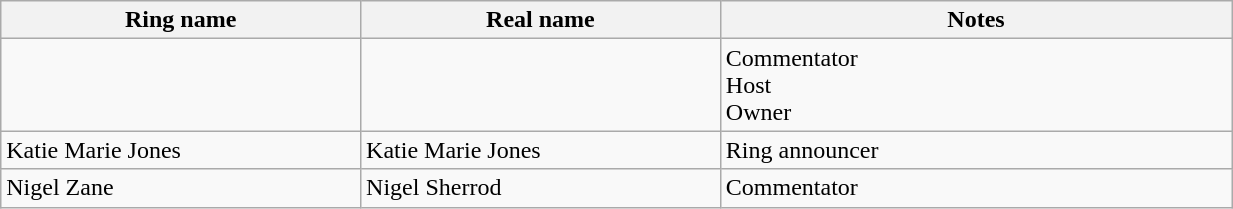<table class="wikitable sortable" style="width:65%;">
<tr>
<th width=19%>Ring name</th>
<th width=19%>Real name</th>
<th width=27%>Notes</th>
</tr>
<tr>
<td></td>
<td></td>
<td>Commentator<br>Host<br>Owner</td>
</tr>
<tr>
<td>Katie Marie Jones</td>
<td>Katie Marie Jones</td>
<td>Ring announcer</td>
</tr>
<tr>
<td>Nigel Zane</td>
<td>Nigel Sherrod</td>
<td>Commentator</td>
</tr>
</table>
